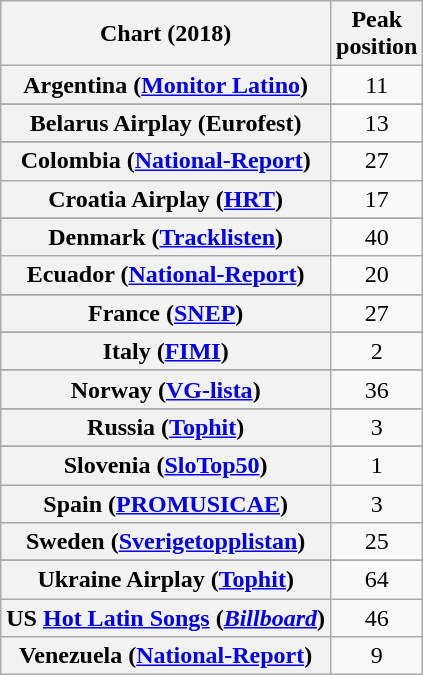<table class="wikitable sortable plainrowheaders" style="text-align:center">
<tr>
<th scope="col">Chart (2018)</th>
<th scope="col">Peak<br>position</th>
</tr>
<tr>
<th scope="row">Argentina (<a href='#'>Monitor Latino</a>)</th>
<td>11</td>
</tr>
<tr>
</tr>
<tr>
<th scope="row">Belarus Airplay (Eurofest)</th>
<td>13</td>
</tr>
<tr>
</tr>
<tr>
</tr>
<tr>
<th scope="row">Colombia (<a href='#'>National-Report</a>)</th>
<td>27</td>
</tr>
<tr>
<th scope="row">Croatia Airplay (<a href='#'>HRT</a>)</th>
<td>17</td>
</tr>
<tr>
</tr>
<tr>
</tr>
<tr>
<th scope="row">Denmark (<a href='#'>Tracklisten</a>)</th>
<td>40</td>
</tr>
<tr>
<th scope="row">Ecuador (<a href='#'>National-Report</a>)</th>
<td>20</td>
</tr>
<tr>
</tr>
<tr>
<th scope="row">France (<a href='#'>SNEP</a>)</th>
<td>27</td>
</tr>
<tr>
</tr>
<tr>
</tr>
<tr>
</tr>
<tr>
</tr>
<tr>
</tr>
<tr>
<th scope="row">Italy (<a href='#'>FIMI</a>)</th>
<td>2</td>
</tr>
<tr>
</tr>
<tr>
</tr>
<tr>
<th scope="row">Norway (<a href='#'>VG-lista</a>)</th>
<td>36</td>
</tr>
<tr>
</tr>
<tr>
</tr>
<tr>
<th scope="row">Russia (<a href='#'>Tophit</a>)</th>
<td>3</td>
</tr>
<tr>
</tr>
<tr>
</tr>
<tr>
<th scope="row">Slovenia (<a href='#'>SloTop50</a>)</th>
<td>1</td>
</tr>
<tr>
<th scope="row">Spain (<a href='#'>PROMUSICAE</a>)</th>
<td>3</td>
</tr>
<tr>
<th scope="row">Sweden (<a href='#'>Sverigetopplistan</a>)</th>
<td>25</td>
</tr>
<tr>
</tr>
<tr>
</tr>
<tr>
<th scope="row">Ukraine Airplay (<a href='#'>Tophit</a>)</th>
<td>64</td>
</tr>
<tr>
<th scope="row">US <a href='#'>Hot Latin Songs</a> (<em><a href='#'>Billboard</a></em>)</th>
<td style="text-align:center;">46</td>
</tr>
<tr>
<th scope="row">Venezuela (<a href='#'>National-Report</a>)</th>
<td>9</td>
</tr>
</table>
